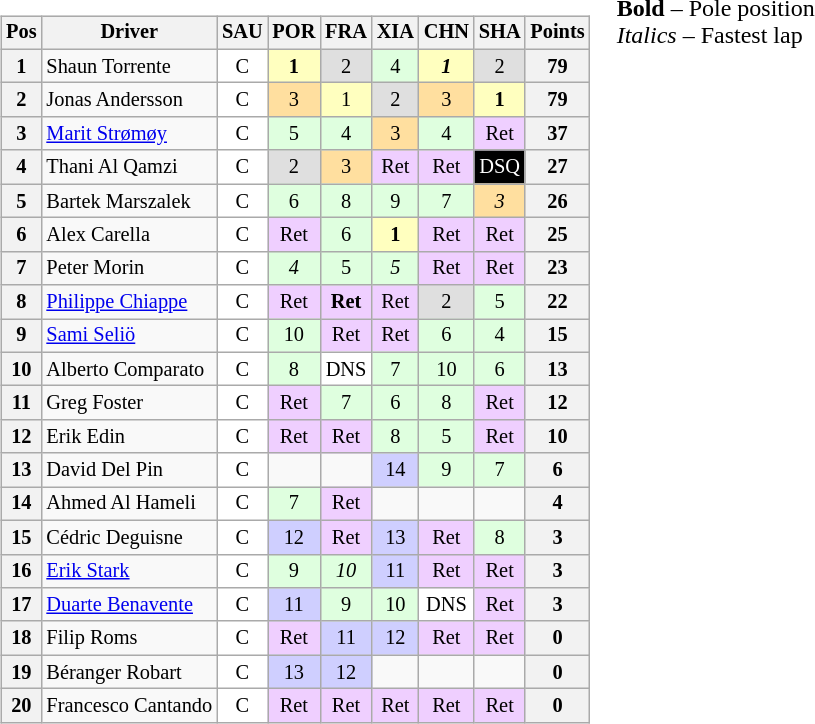<table>
<tr valign="top">
<td><br><table class="wikitable" style="font-size:85%; text-align:center;">
<tr>
<th valign="middle">Pos</th>
<th valign="middle">Driver</th>
<th>SAU<br></th>
<th>POR<br></th>
<th>FRA<br></th>
<th>XIA<br></th>
<th>CHN<br></th>
<th>SHA<br></th>
<th valign="middle">Points</th>
</tr>
<tr>
<th>1</th>
<td align=left> Shaun Torrente</td>
<td style="background:#ffffff;">C</td>
<td style="background:#ffffbf;"><strong>1</strong></td>
<td style="background:#dfdfdf;">2</td>
<td style="background:#dfffdf;">4</td>
<td style="background:#ffffbf;"><strong><em>1</em></strong></td>
<td style="background:#dfdfdf;">2</td>
<th>79</th>
</tr>
<tr>
<th>2</th>
<td align=left> Jonas Andersson</td>
<td style="background:#ffffff;">C</td>
<td style="background:#ffdf9f;">3</td>
<td style="background:#ffffbf;">1</td>
<td style="background:#dfdfdf;">2</td>
<td style="background:#ffdf9f;">3</td>
<td style="background:#ffffbf;"><strong>1</strong></td>
<th>79</th>
</tr>
<tr>
<th>3</th>
<td align=left> <a href='#'>Marit Strømøy</a></td>
<td style="background:#ffffff;">C</td>
<td style="background:#dfffdf;">5</td>
<td style="background:#dfffdf;">4</td>
<td style="background:#ffdf9f;">3</td>
<td style="background:#dfffdf;">4</td>
<td style="background:#efcfff;">Ret</td>
<th>37</th>
</tr>
<tr>
<th>4</th>
<td align=left> Thani Al Qamzi</td>
<td style="background:#ffffff;">C</td>
<td style="background:#dfdfdf;">2</td>
<td style="background:#ffdf9f;">3</td>
<td style="background:#efcfff;">Ret</td>
<td style="background:#efcfff;">Ret</td>
<td style="background:#000000; color:white;">DSQ</td>
<th>27</th>
</tr>
<tr>
<th>5</th>
<td align=left> Bartek Marszalek</td>
<td style="background:#ffffff;">C</td>
<td style="background:#dfffdf;">6</td>
<td style="background:#dfffdf;">8</td>
<td style="background:#dfffdf;">9</td>
<td style="background:#dfffdf;">7</td>
<td style="background:#ffdf9f;"><em>3</em></td>
<th>26</th>
</tr>
<tr>
<th>6</th>
<td align=left> Alex Carella</td>
<td style="background:#ffffff;">C</td>
<td style="background:#efcfff;">Ret</td>
<td style="background:#dfffdf;">6</td>
<td style="background:#ffffbf;"><strong>1</strong></td>
<td style="background:#efcfff;">Ret</td>
<td style="background:#efcfff;">Ret</td>
<th>25</th>
</tr>
<tr>
<th>7</th>
<td align=left> Peter Morin</td>
<td style="background:#ffffff;">C</td>
<td style="background:#dfffdf;"><em>4</em></td>
<td style="background:#dfffdf;">5</td>
<td style="background:#dfffdf;"><em>5</em></td>
<td style="background:#efcfff;">Ret</td>
<td style="background:#efcfff;">Ret</td>
<th>23</th>
</tr>
<tr>
<th>8</th>
<td align=left> <a href='#'>Philippe Chiappe</a></td>
<td style="background:#ffffff;">C</td>
<td style="background:#efcfff;">Ret</td>
<td style="background:#efcfff;"><strong>Ret</strong></td>
<td style="background:#efcfff;">Ret</td>
<td style="background:#dfdfdf;">2</td>
<td style="background:#dfffdf;">5</td>
<th>22</th>
</tr>
<tr>
<th>9</th>
<td align=left> <a href='#'>Sami Seliö</a></td>
<td style="background:#ffffff;">C</td>
<td style="background:#dfffdf;">10</td>
<td style="background:#efcfff;">Ret</td>
<td style="background:#efcfff;">Ret</td>
<td style="background:#dfffdf;">6</td>
<td style="background:#dfffdf;">4</td>
<th>15</th>
</tr>
<tr>
<th>10</th>
<td align=left> Alberto Comparato</td>
<td style="background:#ffffff;">C</td>
<td style="background:#dfffdf;">8</td>
<td style="background:#ffffff;">DNS</td>
<td style="background:#dfffdf;">7</td>
<td style="background:#dfffdf;">10</td>
<td style="background:#dfffdf;">6</td>
<th>13</th>
</tr>
<tr>
<th>11</th>
<td align=left> Greg Foster</td>
<td style="background:#ffffff;">C</td>
<td style="background:#efcfff;">Ret</td>
<td style="background:#dfffdf;">7</td>
<td style="background:#dfffdf;">6</td>
<td style="background:#dfffdf;">8</td>
<td style="background:#efcfff;">Ret</td>
<th>12</th>
</tr>
<tr>
<th>12</th>
<td align=left> Erik Edin</td>
<td style="background:#ffffff;">C</td>
<td style="background:#efcfff;">Ret</td>
<td style="background:#efcfff;">Ret</td>
<td style="background:#dfffdf;">8</td>
<td style="background:#dfffdf;">5</td>
<td style="background:#efcfff;">Ret</td>
<th>10</th>
</tr>
<tr>
<th>13</th>
<td align=left> David Del Pin</td>
<td style="background:#ffffff;">C</td>
<td></td>
<td></td>
<td style="background:#cfcfff;">14</td>
<td style="background:#dfffdf;">9</td>
<td style="background:#dfffdf;">7</td>
<th>6</th>
</tr>
<tr>
<th>14</th>
<td align=left> Ahmed Al Hameli</td>
<td style="background:#ffffff;">C</td>
<td style="background:#dfffdf;">7</td>
<td style="background:#efcfff;">Ret</td>
<td></td>
<td></td>
<td></td>
<th>4</th>
</tr>
<tr>
<th>15</th>
<td align=left> Cédric Deguisne</td>
<td style="background:#ffffff;">C</td>
<td style="background:#cfcfff;">12</td>
<td style="background:#efcfff;">Ret</td>
<td style="background:#cfcfff;">13</td>
<td style="background:#efcfff;">Ret</td>
<td style="background:#dfffdf;">8</td>
<th>3</th>
</tr>
<tr>
<th>16</th>
<td align=left> <a href='#'>Erik Stark</a></td>
<td style="background:#ffffff;">C</td>
<td style="background:#dfffdf;">9</td>
<td style="background:#dfffdf;"><em>10</em></td>
<td style="background:#cfcfff;">11</td>
<td style="background:#efcfff;">Ret</td>
<td style="background:#efcfff;">Ret</td>
<th>3</th>
</tr>
<tr>
<th>17</th>
<td align=left> <a href='#'>Duarte Benavente</a></td>
<td style="background:#ffffff;">C</td>
<td style="background:#cfcfff;">11</td>
<td style="background:#dfffdf;">9</td>
<td style="background:#dfffdf;">10</td>
<td style="background:#ffffff;">DNS</td>
<td style="background:#efcfff;">Ret</td>
<th>3</th>
</tr>
<tr>
<th>18</th>
<td align=left> Filip Roms</td>
<td style="background:#ffffff;">C</td>
<td style="background:#efcfff;">Ret</td>
<td style="background:#cfcfff;">11</td>
<td style="background:#cfcfff;">12</td>
<td style="background:#efcfff;">Ret</td>
<td style="background:#efcfff;">Ret</td>
<th>0</th>
</tr>
<tr>
<th>19</th>
<td align=left> Béranger Robart</td>
<td style="background:#ffffff;">C</td>
<td style="background:#cfcfff;">13</td>
<td style="background:#cfcfff;">12</td>
<td></td>
<td></td>
<td></td>
<th>0</th>
</tr>
<tr>
<th>20</th>
<td align=left> Francesco Cantando</td>
<td style="background:#ffffff;">C</td>
<td style="background:#efcfff;">Ret</td>
<td style="background:#efcfff;">Ret</td>
<td style="background:#efcfff;">Ret</td>
<td style="background:#efcfff;">Ret</td>
<td style="background:#efcfff;">Ret</td>
<th>0</th>
</tr>
</table>
</td>
<td><br>
<span><strong>Bold</strong> – Pole position<br>
<em>Italics</em> – Fastest lap</span>
<br></td>
</tr>
</table>
